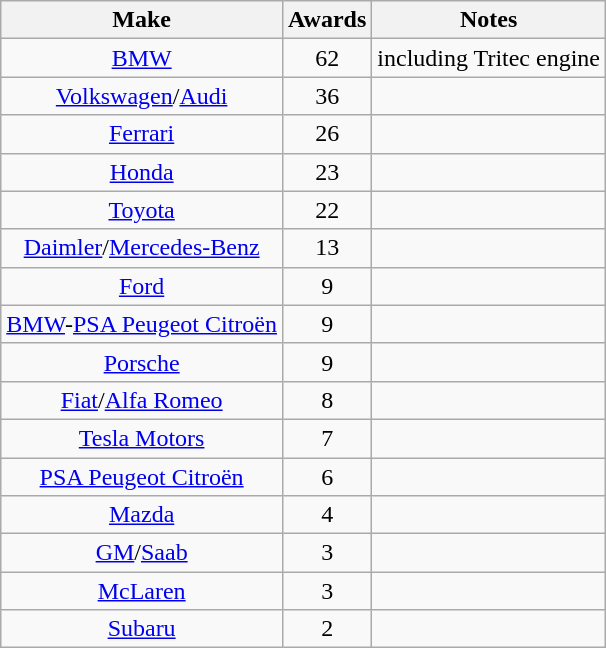<table class="wikitable" style="text-align:center;">
<tr>
<th><strong>Make</strong></th>
<th><strong>Awards</strong></th>
<th><strong>Notes</strong></th>
</tr>
<tr>
<td><a href='#'>BMW</a></td>
<td>62</td>
<td>including Tritec engine</td>
</tr>
<tr>
<td><a href='#'>Volkswagen</a>/<a href='#'>Audi</a></td>
<td>36</td>
<td></td>
</tr>
<tr>
<td><a href='#'>Ferrari</a></td>
<td>26</td>
<td></td>
</tr>
<tr>
<td><a href='#'>Honda</a></td>
<td>23</td>
<td></td>
</tr>
<tr>
<td><a href='#'>Toyota</a></td>
<td>22</td>
<td></td>
</tr>
<tr>
<td><a href='#'>Daimler</a>/<a href='#'>Mercedes-Benz</a></td>
<td>13</td>
<td></td>
</tr>
<tr>
<td><a href='#'>Ford</a></td>
<td>9</td>
<td></td>
</tr>
<tr>
<td><a href='#'>BMW</a>-<a href='#'>PSA Peugeot Citroën</a></td>
<td>9</td>
<td></td>
</tr>
<tr>
<td><a href='#'>Porsche</a></td>
<td>9</td>
<td></td>
</tr>
<tr>
<td><a href='#'>Fiat</a>/<a href='#'>Alfa Romeo</a></td>
<td>8</td>
<td></td>
</tr>
<tr>
<td><a href='#'>Tesla Motors</a></td>
<td>7</td>
<td></td>
</tr>
<tr>
<td><a href='#'>PSA Peugeot Citroën</a></td>
<td>6</td>
<td></td>
</tr>
<tr>
<td><a href='#'>Mazda</a></td>
<td>4</td>
<td></td>
</tr>
<tr>
<td><a href='#'>GM</a>/<a href='#'>Saab</a></td>
<td>3</td>
<td></td>
</tr>
<tr>
<td><a href='#'>McLaren</a></td>
<td>3</td>
<td></td>
</tr>
<tr>
<td><a href='#'>Subaru</a></td>
<td>2</td>
<td></td>
</tr>
</table>
